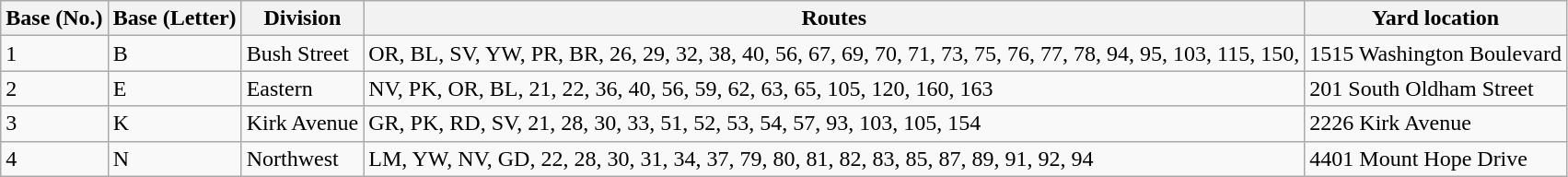<table class="wikitable">
<tr>
<th>Base (No.)</th>
<th>Base (Letter)</th>
<th>Division</th>
<th>Routes</th>
<th>Yard location</th>
</tr>
<tr>
<td rowspan=1>1</td>
<td rowspan=1>B</td>
<td rowspan=1>Bush Street</td>
<td rowspan=1>OR, BL, SV, YW, PR, BR, 26, 29, 32, 38, 40, 56, 67, 69, 70, 71, 73, 75, 76, 77, 78, 94, 95, 103, 115, 150,</td>
<td rowspan=1>1515 Washington Boulevard</td>
</tr>
<tr>
<td rowspan=1>2</td>
<td rowspan=1>E</td>
<td rowspan=1>Eastern</td>
<td rowspan=1>NV, PK, OR, BL, 21, 22, 36, 40, 56, 59, 62, 63, 65, 105, 120, 160, 163</td>
<td rowspan=1>201 South Oldham Street</td>
</tr>
<tr>
<td rowspan=1>3</td>
<td rowspan=1>K</td>
<td rowspan=1>Kirk Avenue</td>
<td rowspan=1>GR, PK, RD, SV, 21, 28, 30, 33, 51, 52, 53, 54, 57, 93, 103, 105, 154</td>
<td rowspan=1>2226 Kirk Avenue</td>
</tr>
<tr>
<td rowspan=1>4</td>
<td rowspan=1>N</td>
<td rowspan=1>Northwest</td>
<td rowspan=1>LM, YW, NV, GD, 22, 28, 30, 31, 34, 37, 79, 80, 81, 82, 83, 85, 87, 89, 91, 92, 94</td>
<td rowspan=1>4401 Mount Hope Drive</td>
</tr>
</table>
